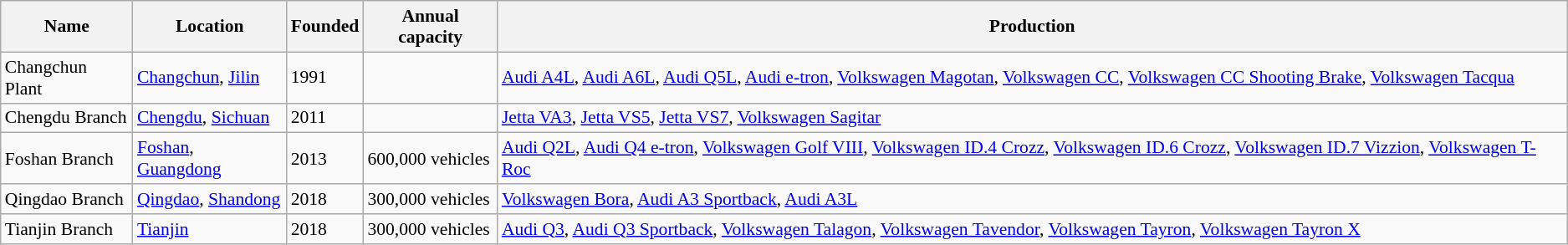<table class="wikitable" style="text-align:left; font-size:90%;">
<tr>
<th>Name</th>
<th>Location</th>
<th>Founded</th>
<th>Annual capacity</th>
<th>Production</th>
</tr>
<tr>
<td>Changchun Plant</td>
<td><a href='#'>Changchun</a>, <a href='#'>Jilin</a></td>
<td>1991</td>
<td></td>
<td><a href='#'>Audi A4L</a>, <a href='#'>Audi A6L</a>, <a href='#'>Audi Q5L</a>, <a href='#'>Audi e-tron</a>, <a href='#'>Volkswagen Magotan</a>, <a href='#'>Volkswagen CC</a>, <a href='#'>Volkswagen CC Shooting Brake</a>, <a href='#'>Volkswagen Tacqua</a></td>
</tr>
<tr>
<td>Chengdu Branch</td>
<td><a href='#'>Chengdu</a>, <a href='#'>Sichuan</a></td>
<td>2011</td>
<td></td>
<td><a href='#'>Jetta VA3</a>, <a href='#'>Jetta VS5</a>, <a href='#'>Jetta VS7</a>, <a href='#'>Volkswagen Sagitar</a></td>
</tr>
<tr>
<td>Foshan Branch</td>
<td><a href='#'>Foshan</a>, <a href='#'>Guangdong</a></td>
<td>2013</td>
<td>600,000 vehicles</td>
<td><a href='#'>Audi Q2L</a>, <a href='#'>Audi Q4 e-tron</a>, <a href='#'>Volkswagen Golf VIII</a>, <a href='#'> Volkswagen ID.4 Crozz</a>, <a href='#'>Volkswagen ID.6 Crozz</a>, <a href='#'>Volkswagen ID.7 Vizzion</a>, <a href='#'>Volkswagen T-Roc</a></td>
</tr>
<tr>
<td>Qingdao Branch</td>
<td><a href='#'>Qingdao</a>, <a href='#'>Shandong</a></td>
<td>2018</td>
<td>300,000 vehicles</td>
<td><a href='#'>Volkswagen Bora</a>, <a href='#'>Audi A3 Sportback</a>, <a href='#'>Audi A3L</a></td>
</tr>
<tr>
<td>Tianjin Branch</td>
<td><a href='#'>Tianjin</a></td>
<td>2018</td>
<td>300,000 vehicles</td>
<td><a href='#'>Audi Q3</a>, <a href='#'>Audi Q3 Sportback</a>, <a href='#'>Volkswagen Talagon</a>, <a href='#'>Volkswagen Tavendor</a>, <a href='#'>Volkswagen Tayron</a>, <a href='#'>Volkswagen Tayron X</a></td>
</tr>
</table>
